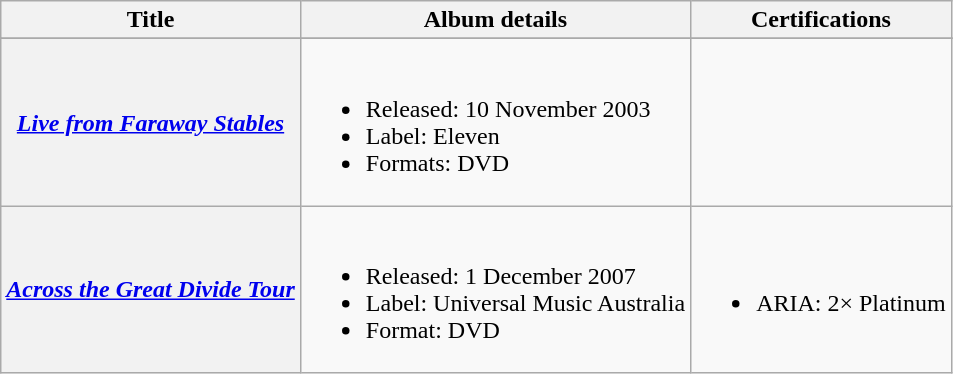<table class="wikitable plainrowheaders">
<tr>
<th scope="col" colspan="1">Title</th>
<th scope="col" colspan="1">Album details</th>
<th scope="col" colspan="2">Certifications</th>
</tr>
<tr style=font-size:smaller;>
</tr>
<tr>
<th scope="row"><em><a href='#'>Live from Faraway Stables</a></em></th>
<td><br><ul><li>Released: 10 November 2003</li><li>Label: Eleven</li><li>Formats: DVD</li></ul></td>
<td></td>
</tr>
<tr>
<th scope="row"><em><a href='#'>Across the Great Divide Tour</a></em></th>
<td><br><ul><li>Released: 1 December 2007</li><li>Label: Universal Music Australia</li><li>Format: DVD</li></ul></td>
<td><br><ul><li>ARIA: 2× Platinum</li></ul></td>
</tr>
</table>
